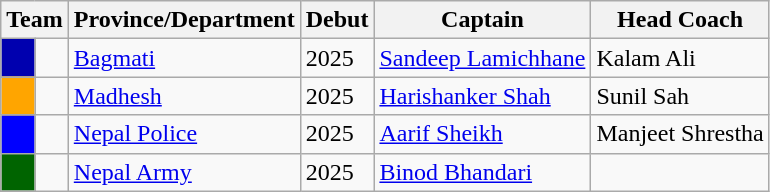<table class="wikitable">
<tr>
<th colspan="2">Team</th>
<th>Province/Department</th>
<th>Debut</th>
<th>Captain</th>
<th>Head Coach</th>
</tr>
<tr>
<td style="background:#0000AF"></td>
<td></td>
<td><a href='#'>Bagmati</a></td>
<td>2025</td>
<td><a href='#'>Sandeep Lamichhane</a></td>
<td>Kalam Ali</td>
</tr>
<tr>
<td style="background:Orange"></td>
<td></td>
<td><a href='#'>Madhesh</a></td>
<td>2025</td>
<td><a href='#'>Harishanker Shah</a></td>
<td>Sunil Sah</td>
</tr>
<tr>
<td style="background:Blue"></td>
<td></td>
<td><a href='#'>Nepal Police</a></td>
<td>2025</td>
<td><a href='#'>Aarif Sheikh</a></td>
<td>Manjeet Shrestha</td>
</tr>
<tr>
<td style="background:darkgreen"></td>
<td></td>
<td><a href='#'>Nepal Army</a></td>
<td>2025</td>
<td><a href='#'>Binod Bhandari</a></td>
<td></td>
</tr>
</table>
